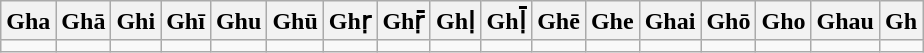<table class=wikitable>
<tr>
<th>Gha</th>
<th>Ghā</th>
<th>Ghi</th>
<th>Ghī</th>
<th>Ghu</th>
<th>Ghū</th>
<th>Ghṛ</th>
<th>Ghṝ</th>
<th>Ghḷ</th>
<th>Ghḹ</th>
<th>Ghē</th>
<th>Ghe</th>
<th>Ghai</th>
<th>Ghō</th>
<th>Gho</th>
<th>Ghau</th>
<th>Gh</th>
</tr>
<tr>
<td></td>
<td></td>
<td></td>
<td></td>
<td></td>
<td></td>
<td></td>
<td></td>
<td></td>
<td></td>
<td></td>
<td></td>
<td></td>
<td></td>
<td></td>
<td></td>
<td></td>
</tr>
</table>
